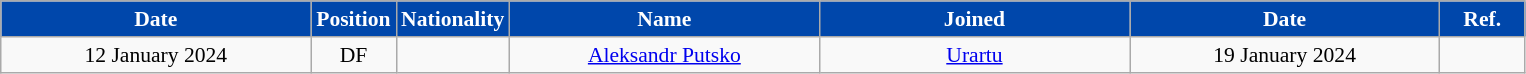<table class="wikitable"  style="text-align:center; font-size:90%; ">
<tr>
<th style="background:#0047AB; color:#FFFFFF; width:200px;">Date</th>
<th style="background:#0047AB; color:#FFFFFF; width:50px;">Position</th>
<th style="background:#0047AB; color:#FFFFFF; width:50px;">Nationality</th>
<th style="background:#0047AB; color:#FFFFFF; width:200px;">Name</th>
<th style="background:#0047AB; color:#FFFFFF; width:200px;">Joined</th>
<th style="background:#0047AB; color:#FFFFFF; width:200px;">Date</th>
<th style="background:#0047AB; color:#FFFFFF; width:50px;">Ref.</th>
</tr>
<tr>
<td>12 January 2024</td>
<td>DF</td>
<td></td>
<td><a href='#'>Aleksandr Putsko</a></td>
<td><a href='#'>Urartu</a></td>
<td>19 January 2024</td>
<td></td>
</tr>
</table>
